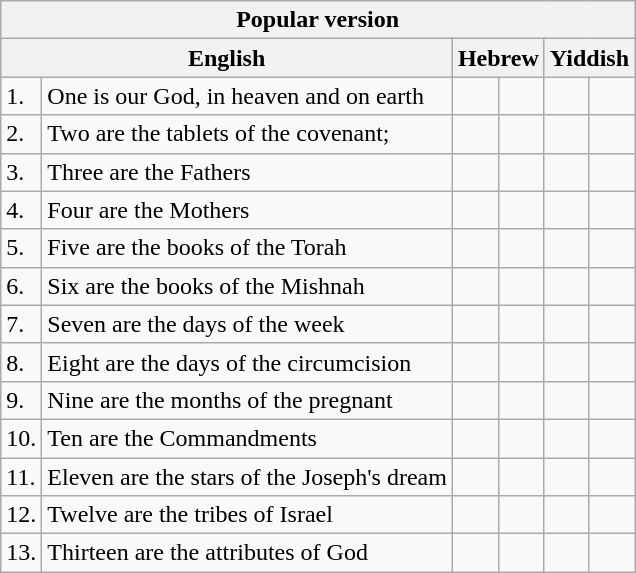<table class="wikitable">
<tr>
<th ! colspan=6><strong>Popular version</strong></th>
</tr>
<tr>
<th ! colspan=2>English</th>
<th ! colspan=2>Hebrew</th>
<th ! colspan=2>Yiddish</th>
</tr>
<tr>
<td>1.</td>
<td>One is our God, in heaven and on earth</td>
<td style="text-align:right;"></td>
<td style="text-align:right;"></td>
<td style="text-align:right;"></td>
<td style="text-align:right;"></td>
</tr>
<tr>
<td>2.</td>
<td>Two are the tablets of the covenant;</td>
<td style="text-align:right;"></td>
<td style="text-align:right;"></td>
<td style="text-align:right;"></td>
<td style="text-align:right;"></td>
</tr>
<tr>
<td>3.</td>
<td>Three are the Fathers</td>
<td style="text-align:right;"></td>
<td style="text-align:right;"></td>
<td style="text-align:right;"></td>
<td style="text-align:right;"></td>
</tr>
<tr>
<td>4.</td>
<td>Four are the Mothers</td>
<td style="text-align:right;"></td>
<td style="text-align:right;"></td>
<td style="text-align:right;"></td>
<td style="text-align:right;"></td>
</tr>
<tr>
<td>5.</td>
<td>Five are the books of the Torah</td>
<td style="text-align:right;"></td>
<td style="text-align:right;"></td>
<td style="text-align:right;"></td>
<td style="text-align:right;"></td>
</tr>
<tr>
<td>6.</td>
<td>Six are the books of the Mishnah</td>
<td style="text-align:right;"></td>
<td style="text-align:right;"></td>
<td style="text-align:right;"></td>
<td style="text-align:right;"></td>
</tr>
<tr>
<td>7.</td>
<td>Seven are the days of the week</td>
<td style="text-align:right;"></td>
<td style="text-align:right;"></td>
<td style="text-align:right;"></td>
<td style="text-align:right;"></td>
</tr>
<tr>
<td>8.</td>
<td>Eight are the days of the circumcision</td>
<td style="text-align:right;"></td>
<td style="text-align:right;"></td>
<td style="text-align:right;"></td>
<td style="text-align:right;"></td>
</tr>
<tr>
<td>9.</td>
<td>Nine are the months of the pregnant</td>
<td style="text-align:right;"></td>
<td style="text-align:right;"></td>
<td style="text-align:right;"></td>
<td style="text-align:right;"></td>
</tr>
<tr>
<td>10.</td>
<td>Ten are the Commandments</td>
<td style="text-align:right;"></td>
<td style="text-align:right;"></td>
<td style="text-align:right;"></td>
<td style="text-align:right;"></td>
</tr>
<tr>
<td>11.</td>
<td>Eleven are the stars of the Joseph's dream</td>
<td style="text-align:right;"></td>
<td style="text-align:right;"></td>
<td style="text-align:right;"></td>
<td style="text-align:right;"></td>
</tr>
<tr>
<td>12.</td>
<td>Twelve are the tribes of Israel</td>
<td style="text-align:right;"></td>
<td style="text-align:right;"></td>
<td style="text-align:right;"></td>
<td style="text-align:right;"></td>
</tr>
<tr>
<td>13.</td>
<td>Thirteen are the attributes of God</td>
<td style="text-align:right;"></td>
<td style="text-align:right;"></td>
<td style="text-align:right;"></td>
<td style="text-align:right;"></td>
</tr>
</table>
